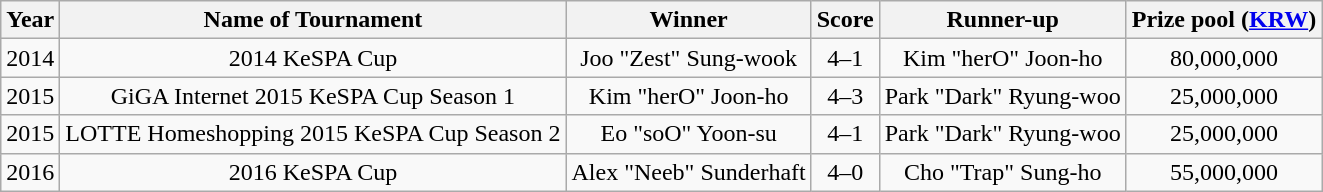<table class="wikitable" style="text-align:center">
<tr>
<th>Year</th>
<th>Name of Tournament</th>
<th>Winner</th>
<th>Score</th>
<th>Runner-up</th>
<th>Prize pool (<a href='#'>KRW</a>)</th>
</tr>
<tr>
<td>2014</td>
<td>2014 KeSPA Cup</td>
<td>Joo "Zest" Sung-wook</td>
<td>4–1</td>
<td>Kim "herO" Joon-ho</td>
<td>80,000,000</td>
</tr>
<tr>
<td>2015</td>
<td>GiGA Internet 2015 KeSPA Cup Season 1</td>
<td>Kim "herO" Joon-ho</td>
<td>4–3</td>
<td>Park "Dark" Ryung-woo</td>
<td>25,000,000</td>
</tr>
<tr>
<td>2015</td>
<td>LOTTE Homeshopping 2015 KeSPA Cup Season 2</td>
<td>Eo "soO" Yoon-su</td>
<td>4–1</td>
<td>Park "Dark" Ryung-woo</td>
<td>25,000,000</td>
</tr>
<tr>
<td>2016</td>
<td>2016 KeSPA Cup</td>
<td>Alex "Neeb" Sunderhaft</td>
<td>4–0</td>
<td>Cho "Trap" Sung-ho</td>
<td>55,000,000</td>
</tr>
</table>
